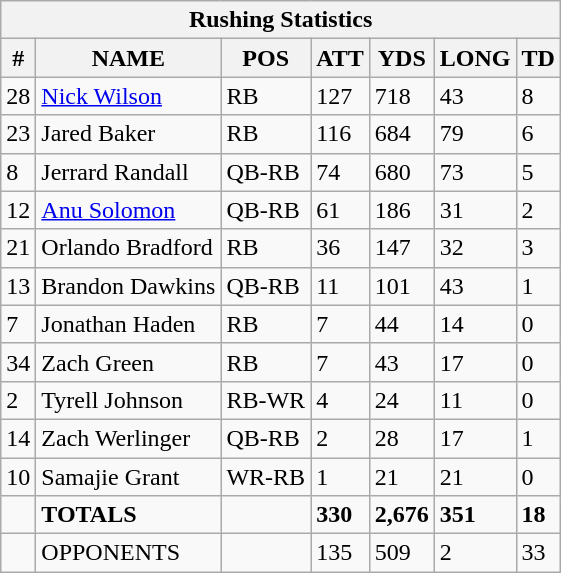<table class="wikitable sortable collapsible collapsed">
<tr>
<th colspan="7">Rushing Statistics</th>
</tr>
<tr>
<th>#</th>
<th>NAME</th>
<th>POS</th>
<th>ATT</th>
<th>YDS</th>
<th>LONG</th>
<th>TD</th>
</tr>
<tr>
<td>28</td>
<td><a href='#'>Nick Wilson</a></td>
<td>RB</td>
<td>127</td>
<td>718</td>
<td>43</td>
<td>8</td>
</tr>
<tr>
<td>23</td>
<td>Jared Baker</td>
<td>RB</td>
<td>116</td>
<td>684</td>
<td>79</td>
<td>6</td>
</tr>
<tr>
<td>8</td>
<td>Jerrard Randall</td>
<td>QB-RB</td>
<td>74</td>
<td>680</td>
<td>73</td>
<td>5</td>
</tr>
<tr>
<td>12</td>
<td><a href='#'>Anu Solomon</a></td>
<td>QB-RB</td>
<td>61</td>
<td>186</td>
<td>31</td>
<td>2</td>
</tr>
<tr>
<td>21</td>
<td>Orlando Bradford</td>
<td>RB</td>
<td>36</td>
<td>147</td>
<td>32</td>
<td>3</td>
</tr>
<tr>
<td>13</td>
<td>Brandon Dawkins</td>
<td>QB-RB</td>
<td>11</td>
<td>101</td>
<td>43</td>
<td>1</td>
</tr>
<tr>
<td>7</td>
<td>Jonathan Haden</td>
<td>RB</td>
<td>7</td>
<td>44</td>
<td>14</td>
<td>0</td>
</tr>
<tr>
<td>34</td>
<td>Zach Green</td>
<td>RB</td>
<td>7</td>
<td>43</td>
<td>17</td>
<td>0</td>
</tr>
<tr>
<td>2</td>
<td>Tyrell Johnson</td>
<td>RB-WR</td>
<td>4</td>
<td>24</td>
<td>11</td>
<td>0</td>
</tr>
<tr>
<td>14</td>
<td>Zach Werlinger</td>
<td>QB-RB</td>
<td>2</td>
<td>28</td>
<td>17</td>
<td>1</td>
</tr>
<tr>
<td>10</td>
<td>Samajie Grant</td>
<td>WR-RB</td>
<td>1</td>
<td>21</td>
<td>21</td>
<td>0</td>
</tr>
<tr>
<td></td>
<td><strong>TOTALS</strong></td>
<td></td>
<td><strong>330</strong></td>
<td><strong>2,676</strong></td>
<td><strong>351</strong></td>
<td><strong>18</strong></td>
</tr>
<tr>
<td></td>
<td>OPPONENTS</td>
<td></td>
<td>135</td>
<td>509</td>
<td>2</td>
<td>33</td>
</tr>
</table>
